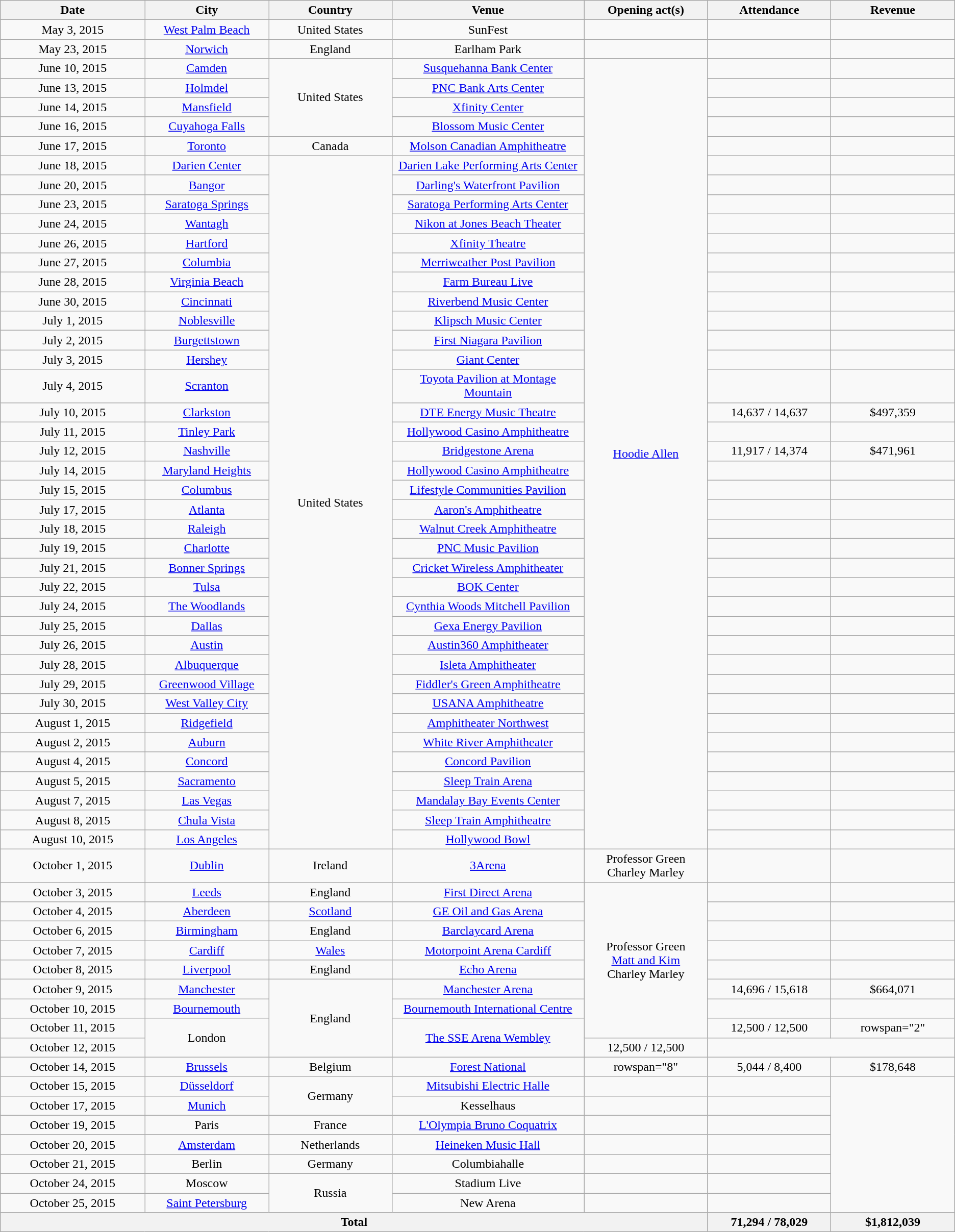<table class="wikitable plainrowheaders" style="text-align:center;">
<tr>
<th scope="col" style="width:12em;">Date</th>
<th scope="col" style="width:10em;">City</th>
<th scope="col" style="width:10em;">Country</th>
<th scope="col" style="width:16em;">Venue</th>
<th scope="col" style="width:10em;">Opening act(s)</th>
<th scope="col" style="width:10em;">Attendance</th>
<th scope="col" style="width:10em;">Revenue</th>
</tr>
<tr>
<td>May 3, 2015</td>
<td><a href='#'>West Palm Beach</a></td>
<td>United States</td>
<td>SunFest</td>
<td></td>
<td></td>
<td></td>
</tr>
<tr>
<td>May 23, 2015</td>
<td><a href='#'>Norwich</a></td>
<td>England</td>
<td>Earlham Park</td>
<td></td>
<td></td>
<td></td>
</tr>
<tr>
<td>June 10, 2015</td>
<td><a href='#'>Camden</a></td>
<td rowspan="4">United States</td>
<td><a href='#'>Susquehanna Bank Center</a></td>
<td rowspan="40"><a href='#'>Hoodie Allen</a></td>
<td></td>
<td></td>
</tr>
<tr>
<td>June 13, 2015</td>
<td><a href='#'>Holmdel</a></td>
<td><a href='#'>PNC Bank Arts Center</a></td>
<td></td>
<td></td>
</tr>
<tr>
<td>June 14, 2015</td>
<td><a href='#'>Mansfield</a></td>
<td><a href='#'>Xfinity Center</a></td>
<td></td>
<td></td>
</tr>
<tr>
<td>June 16, 2015</td>
<td><a href='#'>Cuyahoga Falls</a></td>
<td><a href='#'>Blossom Music Center</a></td>
<td></td>
<td></td>
</tr>
<tr>
<td>June 17, 2015</td>
<td><a href='#'>Toronto</a></td>
<td>Canada</td>
<td><a href='#'>Molson Canadian Amphitheatre</a></td>
<td></td>
<td></td>
</tr>
<tr>
<td>June 18, 2015</td>
<td><a href='#'>Darien Center</a></td>
<td rowspan="35">United States</td>
<td><a href='#'>Darien Lake Performing Arts Center</a></td>
<td></td>
<td></td>
</tr>
<tr>
<td>June 20, 2015</td>
<td><a href='#'>Bangor</a></td>
<td><a href='#'>Darling's Waterfront Pavilion</a></td>
<td></td>
<td></td>
</tr>
<tr>
<td>June 23, 2015</td>
<td><a href='#'>Saratoga Springs</a></td>
<td><a href='#'>Saratoga Performing Arts Center</a></td>
<td></td>
<td></td>
</tr>
<tr>
<td>June 24, 2015</td>
<td><a href='#'>Wantagh</a></td>
<td><a href='#'>Nikon at Jones Beach Theater</a></td>
<td></td>
<td></td>
</tr>
<tr>
<td>June 26, 2015</td>
<td><a href='#'>Hartford</a></td>
<td><a href='#'>Xfinity Theatre</a></td>
<td></td>
<td></td>
</tr>
<tr>
<td>June 27, 2015</td>
<td><a href='#'>Columbia</a></td>
<td><a href='#'>Merriweather Post Pavilion</a></td>
<td></td>
<td></td>
</tr>
<tr>
<td>June 28, 2015</td>
<td><a href='#'>Virginia Beach</a></td>
<td><a href='#'>Farm Bureau Live</a></td>
<td></td>
<td></td>
</tr>
<tr>
<td>June 30, 2015</td>
<td><a href='#'>Cincinnati</a></td>
<td><a href='#'>Riverbend Music Center</a></td>
<td></td>
<td></td>
</tr>
<tr>
<td>July 1, 2015</td>
<td><a href='#'>Noblesville</a></td>
<td><a href='#'>Klipsch Music Center</a></td>
<td></td>
<td></td>
</tr>
<tr>
<td>July 2, 2015</td>
<td><a href='#'>Burgettstown</a></td>
<td><a href='#'>First Niagara Pavilion</a></td>
<td></td>
<td></td>
</tr>
<tr>
<td>July 3, 2015</td>
<td><a href='#'>Hershey</a></td>
<td><a href='#'>Giant Center</a></td>
<td></td>
<td></td>
</tr>
<tr>
<td>July 4, 2015</td>
<td><a href='#'>Scranton</a></td>
<td><a href='#'>Toyota Pavilion at Montage Mountain</a></td>
<td></td>
<td></td>
</tr>
<tr>
<td>July 10, 2015</td>
<td><a href='#'>Clarkston</a></td>
<td><a href='#'>DTE Energy Music Theatre</a></td>
<td>14,637 / 14,637</td>
<td>$497,359</td>
</tr>
<tr>
<td>July 11, 2015</td>
<td><a href='#'>Tinley Park</a></td>
<td><a href='#'>Hollywood Casino Amphitheatre</a></td>
<td></td>
<td></td>
</tr>
<tr>
<td>July 12, 2015</td>
<td><a href='#'>Nashville</a></td>
<td><a href='#'>Bridgestone Arena</a></td>
<td>11,917 / 14,374</td>
<td>$471,961</td>
</tr>
<tr>
<td>July 14, 2015</td>
<td><a href='#'>Maryland Heights</a></td>
<td><a href='#'>Hollywood Casino Amphitheatre</a></td>
<td></td>
<td></td>
</tr>
<tr>
<td>July 15, 2015</td>
<td><a href='#'>Columbus</a></td>
<td><a href='#'>Lifestyle Communities Pavilion</a></td>
<td></td>
<td></td>
</tr>
<tr>
<td>July 17, 2015</td>
<td><a href='#'>Atlanta</a></td>
<td><a href='#'>Aaron's Amphitheatre</a></td>
<td></td>
<td></td>
</tr>
<tr>
<td>July 18, 2015</td>
<td><a href='#'>Raleigh</a></td>
<td><a href='#'>Walnut Creek Amphitheatre</a></td>
<td></td>
<td></td>
</tr>
<tr>
<td>July 19, 2015</td>
<td><a href='#'>Charlotte</a></td>
<td><a href='#'>PNC Music Pavilion</a></td>
<td></td>
<td></td>
</tr>
<tr>
<td>July 21, 2015</td>
<td><a href='#'>Bonner Springs</a></td>
<td><a href='#'>Cricket Wireless Amphitheater</a></td>
<td></td>
<td></td>
</tr>
<tr>
<td>July 22, 2015</td>
<td><a href='#'>Tulsa</a></td>
<td><a href='#'>BOK Center</a></td>
<td></td>
<td></td>
</tr>
<tr>
<td>July 24, 2015</td>
<td><a href='#'>The Woodlands</a></td>
<td><a href='#'>Cynthia Woods Mitchell Pavilion</a></td>
<td></td>
<td></td>
</tr>
<tr>
<td>July 25, 2015</td>
<td><a href='#'>Dallas</a></td>
<td><a href='#'>Gexa Energy Pavilion</a></td>
<td></td>
<td></td>
</tr>
<tr>
<td>July 26, 2015</td>
<td><a href='#'>Austin</a></td>
<td><a href='#'>Austin360 Amphitheater</a></td>
<td></td>
<td></td>
</tr>
<tr>
<td>July 28, 2015</td>
<td><a href='#'>Albuquerque</a></td>
<td><a href='#'>Isleta Amphitheater</a></td>
<td></td>
<td></td>
</tr>
<tr>
<td>July 29, 2015</td>
<td><a href='#'>Greenwood Village</a></td>
<td><a href='#'>Fiddler's Green Amphitheatre</a></td>
<td></td>
<td></td>
</tr>
<tr>
<td>July 30, 2015</td>
<td><a href='#'>West Valley City</a></td>
<td><a href='#'>USANA Amphitheatre</a></td>
<td></td>
<td></td>
</tr>
<tr>
<td>August 1, 2015</td>
<td><a href='#'>Ridgefield</a></td>
<td><a href='#'>Amphitheater Northwest</a></td>
<td></td>
<td></td>
</tr>
<tr>
<td>August 2, 2015</td>
<td><a href='#'>Auburn</a></td>
<td><a href='#'>White River Amphitheater</a></td>
<td></td>
<td></td>
</tr>
<tr>
<td>August 4, 2015</td>
<td><a href='#'>Concord</a></td>
<td><a href='#'>Concord Pavilion</a></td>
<td></td>
<td></td>
</tr>
<tr>
<td>August 5, 2015</td>
<td><a href='#'>Sacramento</a></td>
<td><a href='#'>Sleep Train Arena</a></td>
<td></td>
<td></td>
</tr>
<tr>
<td>August 7, 2015</td>
<td><a href='#'>Las Vegas</a></td>
<td><a href='#'>Mandalay Bay Events Center</a></td>
<td></td>
<td></td>
</tr>
<tr>
<td>August 8, 2015</td>
<td><a href='#'>Chula Vista</a></td>
<td><a href='#'>Sleep Train Amphitheatre</a></td>
<td></td>
<td></td>
</tr>
<tr>
<td>August 10, 2015</td>
<td><a href='#'>Los Angeles</a></td>
<td><a href='#'>Hollywood Bowl</a></td>
<td></td>
<td></td>
</tr>
<tr>
<td>October 1, 2015</td>
<td><a href='#'>Dublin</a></td>
<td>Ireland</td>
<td><a href='#'>3Arena</a></td>
<td>Professor Green <br>Charley Marley</td>
<td></td>
<td></td>
</tr>
<tr>
<td>October 3, 2015</td>
<td><a href='#'>Leeds</a></td>
<td>England</td>
<td><a href='#'>First Direct Arena</a></td>
<td rowspan="8">Professor Green<br><a href='#'>Matt and Kim</a> <br> Charley Marley</td>
<td></td>
<td></td>
</tr>
<tr>
<td>October 4, 2015</td>
<td><a href='#'>Aberdeen</a></td>
<td><a href='#'>Scotland</a></td>
<td><a href='#'>GE Oil and Gas Arena</a></td>
<td></td>
<td></td>
</tr>
<tr>
<td>October 6, 2015</td>
<td><a href='#'>Birmingham</a></td>
<td>England</td>
<td><a href='#'>Barclaycard Arena</a></td>
<td></td>
<td></td>
</tr>
<tr>
<td>October 7, 2015</td>
<td><a href='#'>Cardiff</a></td>
<td><a href='#'>Wales</a></td>
<td><a href='#'>Motorpoint Arena Cardiff</a></td>
<td></td>
<td></td>
</tr>
<tr>
<td>October 8, 2015</td>
<td><a href='#'>Liverpool</a></td>
<td>England</td>
<td><a href='#'>Echo Arena</a></td>
<td></td>
<td></td>
</tr>
<tr>
<td>October 9, 2015</td>
<td><a href='#'>Manchester</a></td>
<td rowspan="4">England</td>
<td><a href='#'>Manchester Arena</a></td>
<td>14,696 / 15,618</td>
<td>$664,071</td>
</tr>
<tr>
<td>October 10, 2015</td>
<td><a href='#'>Bournemouth</a></td>
<td><a href='#'>Bournemouth International Centre</a></td>
<td></td>
<td></td>
</tr>
<tr>
<td>October 11, 2015</td>
<td rowspan="2">London</td>
<td rowspan="2"><a href='#'>The SSE Arena Wembley</a></td>
<td rowspan="1">12,500 / 12,500 </td>
<td>rowspan="2" </td>
</tr>
<tr>
<td>October 12, 2015</td>
<td>12,500 / 12,500</td>
</tr>
<tr>
<td>October 14, 2015</td>
<td><a href='#'>Brussels</a></td>
<td>Belgium</td>
<td><a href='#'>Forest National</a></td>
<td>rowspan="8" </td>
<td>5,044 / 8,400</td>
<td>$178,648</td>
</tr>
<tr>
<td>October 15, 2015</td>
<td><a href='#'>Düsseldorf</a></td>
<td rowspan="2">Germany</td>
<td><a href='#'>Mitsubishi Electric Halle</a></td>
<td></td>
<td></td>
</tr>
<tr>
<td>October 17, 2015</td>
<td><a href='#'>Munich</a></td>
<td>Kesselhaus</td>
<td></td>
<td></td>
</tr>
<tr>
<td>October 19, 2015</td>
<td>Paris</td>
<td>France</td>
<td><a href='#'>L'Olympia Bruno Coquatrix</a></td>
<td></td>
<td></td>
</tr>
<tr>
<td>October 20, 2015</td>
<td><a href='#'>Amsterdam</a></td>
<td>Netherlands</td>
<td><a href='#'>Heineken Music Hall</a></td>
<td></td>
<td></td>
</tr>
<tr>
<td>October 21, 2015</td>
<td>Berlin</td>
<td>Germany</td>
<td>Columbiahalle</td>
<td></td>
<td></td>
</tr>
<tr>
<td>October 24, 2015</td>
<td>Moscow</td>
<td rowspan="2">Russia</td>
<td>Stadium Live</td>
<td></td>
<td></td>
</tr>
<tr>
<td>October 25, 2015</td>
<td><a href='#'>Saint Petersburg</a></td>
<td>New Arena</td>
<td></td>
<td></td>
</tr>
<tr>
<th colspan="5">Total</th>
<th>71,294 / 78,029</th>
<th>$1,812,039</th>
</tr>
</table>
